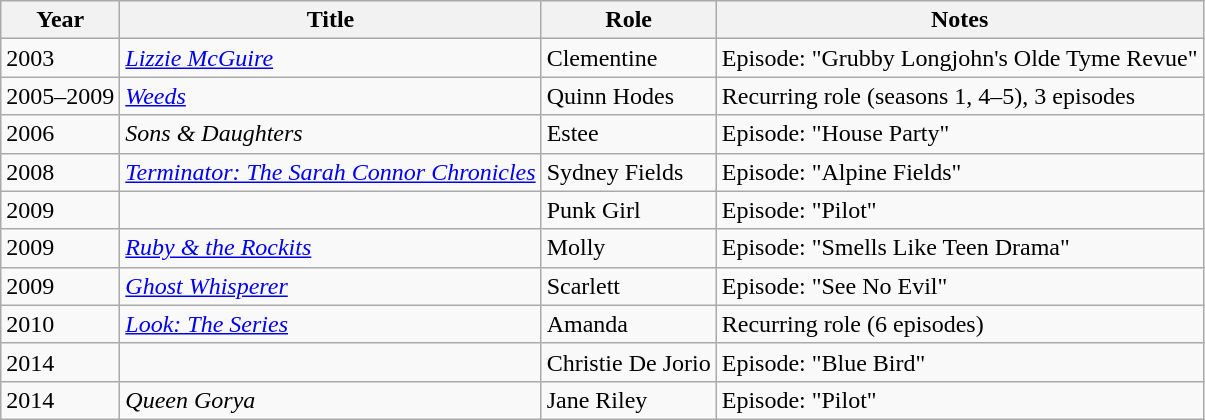<table class="wikitable sortable">
<tr>
<th>Year</th>
<th>Title</th>
<th>Role</th>
<th class="unsortable">Notes</th>
</tr>
<tr>
<td>2003</td>
<td><em><a href='#'>Lizzie McGuire</a></em></td>
<td>Clementine</td>
<td>Episode: "Grubby Longjohn's Olde Tyme Revue"</td>
</tr>
<tr>
<td>2005–2009</td>
<td><em><a href='#'>Weeds</a></em></td>
<td>Quinn Hodes</td>
<td>Recurring role (seasons 1, 4–5), 3 episodes</td>
</tr>
<tr>
<td>2006</td>
<td><em>Sons & Daughters</em></td>
<td>Estee</td>
<td>Episode: "House Party"</td>
</tr>
<tr>
<td>2008</td>
<td><em><a href='#'>Terminator: The Sarah Connor Chronicles</a></em></td>
<td>Sydney Fields</td>
<td>Episode: "Alpine Fields"</td>
</tr>
<tr>
<td>2009</td>
<td><em></em></td>
<td>Punk Girl</td>
<td>Episode: "Pilot"</td>
</tr>
<tr>
<td>2009</td>
<td><em><a href='#'>Ruby & the Rockits</a></em></td>
<td>Molly</td>
<td>Episode: "Smells Like Teen Drama"</td>
</tr>
<tr>
<td>2009</td>
<td><em><a href='#'>Ghost Whisperer</a></em></td>
<td>Scarlett</td>
<td>Episode: "See No Evil"</td>
</tr>
<tr>
<td>2010</td>
<td><em><a href='#'>Look: The Series</a></em></td>
<td>Amanda</td>
<td>Recurring role (6 episodes)</td>
</tr>
<tr>
<td>2014</td>
<td><em></em></td>
<td>Christie De Jorio</td>
<td>Episode: "Blue Bird"</td>
</tr>
<tr>
<td>2014</td>
<td><em>Queen Gorya</em></td>
<td>Jane Riley</td>
<td>Episode: "Pilot"</td>
</tr>
</table>
